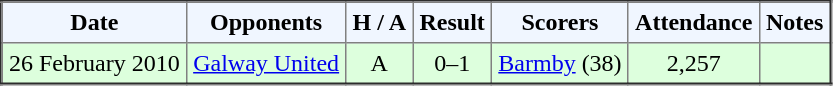<table border="2" cellpadding="4" style="border-collapse:collapse; text-align:center;">
<tr bgcolor="#f0f6ff">
<th>Date</th>
<th>Opponents</th>
<th>H / A</th>
<th>Result</th>
<th>Scorers</th>
<th>Attendance</th>
<th>Notes</th>
</tr>
<tr style="background: #ddffdd;">
<td>26 February 2010</td>
<td><a href='#'>Galway United</a></td>
<td>A</td>
<td>0–1</td>
<td><a href='#'>Barmby</a> (38)</td>
<td>2,257</td>
<td> </td>
</tr>
</table>
